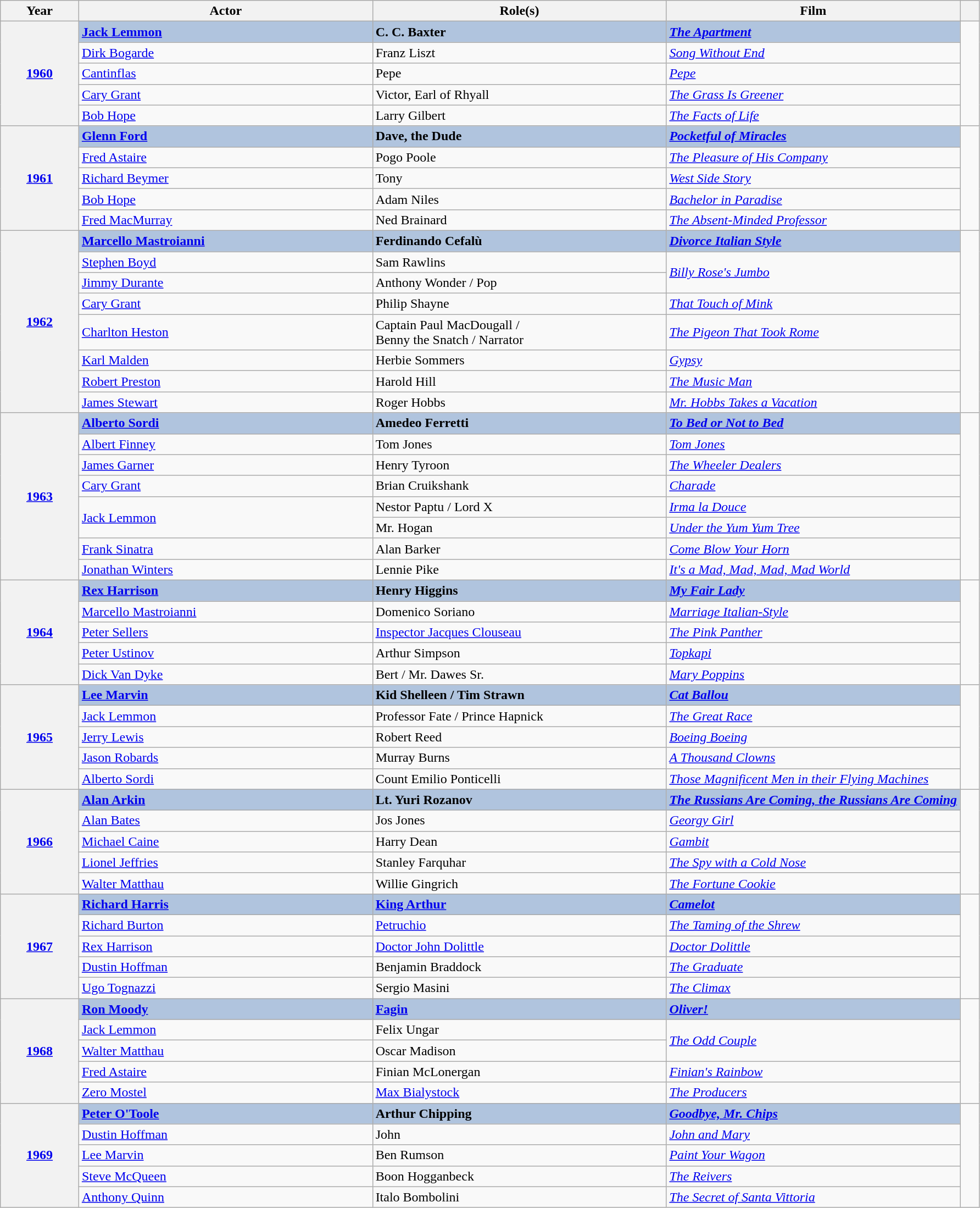<table class="wikitable sortable">
<tr>
<th scope="col" style="width:8%;">Year</th>
<th scope="col" style="width:30%;">Actor</th>
<th scope="col" style="width:30%;">Role(s)</th>
<th scope="col" style="width:30%;">Film</th>
<th scope="col" style="width:2%;" class="unsortable"></th>
</tr>
<tr>
<th rowspan="5" style="text-align:center;"><a href='#'>1960</a></th>
<td style="background:#B0C4DE;"><strong><a href='#'>Jack Lemmon</a></strong></td>
<td style="background:#B0C4DE;"><strong>C. C. Baxter</strong></td>
<td style="background:#B0C4DE;"><strong><em><a href='#'>The Apartment</a></em></strong></td>
<td rowspan=5></td>
</tr>
<tr>
<td><a href='#'>Dirk Bogarde</a></td>
<td>Franz Liszt</td>
<td><em><a href='#'>Song Without End</a></em></td>
</tr>
<tr>
<td><a href='#'>Cantinflas</a></td>
<td>Pepe</td>
<td><em><a href='#'>Pepe</a></em></td>
</tr>
<tr>
<td><a href='#'>Cary Grant</a></td>
<td>Victor, Earl of Rhyall</td>
<td><em><a href='#'>The Grass Is Greener</a></em></td>
</tr>
<tr>
<td><a href='#'>Bob Hope</a></td>
<td>Larry Gilbert</td>
<td><em><a href='#'>The Facts of Life</a></em></td>
</tr>
<tr>
<th rowspan="5" style="text-align:center;"><a href='#'>1961</a></th>
<td style="background:#B0C4DE;"><strong><a href='#'>Glenn Ford</a></strong></td>
<td style="background:#B0C4DE;"><strong>Dave, the Dude</strong></td>
<td style="background:#B0C4DE;"><strong><em><a href='#'>Pocketful of Miracles</a></em></strong></td>
<td rowspan=5></td>
</tr>
<tr>
<td><a href='#'>Fred Astaire</a></td>
<td>Pogo Poole</td>
<td><em><a href='#'>The Pleasure of His Company</a></em></td>
</tr>
<tr>
<td><a href='#'>Richard Beymer</a></td>
<td>Tony</td>
<td><em><a href='#'>West Side Story</a></em></td>
</tr>
<tr>
<td><a href='#'>Bob Hope</a></td>
<td>Adam Niles</td>
<td><em><a href='#'>Bachelor in Paradise</a></em></td>
</tr>
<tr>
<td><a href='#'>Fred MacMurray</a></td>
<td>Ned Brainard</td>
<td><em><a href='#'>The Absent-Minded Professor</a></em></td>
</tr>
<tr>
<th rowspan="8" style="text-align:center;"><a href='#'>1962</a></th>
<td style="background:#B0C4DE;"><strong><a href='#'>Marcello Mastroianni</a></strong></td>
<td style="background:#B0C4DE;"><strong>Ferdinando Cefalù</strong></td>
<td style="background:#B0C4DE;"><strong><em><a href='#'>Divorce Italian Style</a></em></strong></td>
<td rowspan=8></td>
</tr>
<tr>
<td><a href='#'>Stephen Boyd</a></td>
<td>Sam Rawlins</td>
<td rowspan=2><em><a href='#'>Billy Rose's Jumbo</a></em></td>
</tr>
<tr>
<td><a href='#'>Jimmy Durante</a></td>
<td>Anthony Wonder / Pop</td>
</tr>
<tr>
<td><a href='#'>Cary Grant</a></td>
<td>Philip Shayne</td>
<td><em><a href='#'>That Touch of Mink</a></em></td>
</tr>
<tr>
<td><a href='#'>Charlton Heston</a></td>
<td>Captain Paul MacDougall / <br>Benny the Snatch / Narrator</td>
<td><em><a href='#'>The Pigeon That Took Rome</a></em></td>
</tr>
<tr>
<td><a href='#'>Karl Malden</a></td>
<td>Herbie Sommers</td>
<td><em><a href='#'>Gypsy</a></em></td>
</tr>
<tr>
<td><a href='#'>Robert Preston</a></td>
<td>Harold Hill</td>
<td><em><a href='#'>The Music Man</a></em></td>
</tr>
<tr>
<td><a href='#'>James Stewart</a></td>
<td>Roger Hobbs</td>
<td><em><a href='#'>Mr. Hobbs Takes a Vacation</a></em></td>
</tr>
<tr>
<th rowspan="8" style="text-align:center;"><a href='#'>1963</a></th>
<td style="background:#B0C4DE;"><strong><a href='#'>Alberto Sordi</a></strong></td>
<td style="background:#B0C4DE;"><strong>Amedeo Ferretti</strong></td>
<td style="background:#B0C4DE;"><strong><em><a href='#'>To Bed or Not to Bed</a></em></strong></td>
<td rowspan=8></td>
</tr>
<tr>
<td><a href='#'>Albert Finney</a></td>
<td>Tom Jones</td>
<td><em><a href='#'>Tom Jones</a></em></td>
</tr>
<tr>
<td><a href='#'>James Garner</a></td>
<td>Henry Tyroon</td>
<td><em><a href='#'>The Wheeler Dealers</a></em></td>
</tr>
<tr>
<td><a href='#'>Cary Grant</a></td>
<td>Brian Cruikshank</td>
<td><em><a href='#'>Charade</a></em></td>
</tr>
<tr>
<td rowspan="2 "><a href='#'>Jack Lemmon</a></td>
<td>Nestor Paptu / Lord X</td>
<td><em><a href='#'>Irma la Douce</a></em></td>
</tr>
<tr>
<td>Mr. Hogan</td>
<td><em><a href='#'>Under the Yum Yum Tree</a></em></td>
</tr>
<tr>
<td><a href='#'>Frank Sinatra</a></td>
<td>Alan Barker</td>
<td><em><a href='#'>Come Blow Your Horn</a></em></td>
</tr>
<tr>
<td><a href='#'>Jonathan Winters</a></td>
<td>Lennie Pike</td>
<td><em><a href='#'>It's a Mad, Mad, Mad, Mad World</a></em></td>
</tr>
<tr>
<th rowspan="5" style="text-align:center;"><a href='#'>1964</a></th>
<td style="background:#B0C4DE;"><strong><a href='#'>Rex Harrison</a></strong></td>
<td style="background:#B0C4DE;"><strong>Henry Higgins</strong></td>
<td style="background:#B0C4DE;"><strong><em><a href='#'>My Fair Lady</a></em></strong></td>
<td rowspan=5></td>
</tr>
<tr>
<td><a href='#'>Marcello Mastroianni</a></td>
<td>Domenico Soriano</td>
<td><em><a href='#'>Marriage Italian-Style</a></em></td>
</tr>
<tr>
<td><a href='#'>Peter Sellers</a></td>
<td><a href='#'>Inspector Jacques Clouseau</a></td>
<td><em><a href='#'>The Pink Panther</a></em></td>
</tr>
<tr>
<td><a href='#'>Peter Ustinov</a></td>
<td>Arthur Simpson</td>
<td><em><a href='#'>Topkapi</a></em></td>
</tr>
<tr>
<td><a href='#'>Dick Van Dyke</a></td>
<td>Bert / Mr. Dawes Sr.</td>
<td><em><a href='#'>Mary Poppins</a></em></td>
</tr>
<tr>
<th rowspan="5" style="text-align:center;"><a href='#'>1965</a></th>
<td style="background:#B0C4DE;"><strong><a href='#'>Lee Marvin</a></strong></td>
<td style="background:#B0C4DE;"><strong>Kid Shelleen / Tim Strawn</strong></td>
<td style="background:#B0C4DE;"><strong><em><a href='#'>Cat Ballou</a></em></strong></td>
<td rowspan=5></td>
</tr>
<tr>
<td><a href='#'>Jack Lemmon</a></td>
<td>Professor Fate / Prince Hapnick</td>
<td><em><a href='#'>The Great Race</a></em></td>
</tr>
<tr>
<td><a href='#'>Jerry Lewis</a></td>
<td>Robert Reed</td>
<td><em><a href='#'>Boeing Boeing</a></em></td>
</tr>
<tr>
<td><a href='#'>Jason Robards</a></td>
<td>Murray Burns</td>
<td><em><a href='#'>A Thousand Clowns</a></em></td>
</tr>
<tr>
<td><a href='#'>Alberto Sordi</a></td>
<td>Count Emilio Ponticelli</td>
<td><em><a href='#'>Those Magnificent Men in their Flying Machines</a></em></td>
</tr>
<tr>
<th rowspan="5" style="text-align:center;"><a href='#'>1966</a></th>
<td style="background:#B0C4DE;"><strong><a href='#'>Alan Arkin</a></strong></td>
<td style="background:#B0C4DE;"><strong>Lt. Yuri Rozanov</strong></td>
<td style="background:#B0C4DE;"><strong><em><a href='#'>The Russians Are Coming, the Russians Are Coming</a></em></strong></td>
<td rowspan=5></td>
</tr>
<tr>
<td><a href='#'>Alan Bates</a></td>
<td>Jos Jones</td>
<td><em><a href='#'>Georgy Girl</a></em></td>
</tr>
<tr>
<td><a href='#'>Michael Caine</a></td>
<td>Harry Dean</td>
<td><em><a href='#'>Gambit</a></em></td>
</tr>
<tr>
<td><a href='#'>Lionel Jeffries</a></td>
<td>Stanley Farquhar</td>
<td><em><a href='#'>The Spy with a Cold Nose</a></em></td>
</tr>
<tr>
<td><a href='#'>Walter Matthau</a></td>
<td>Willie Gingrich</td>
<td><em><a href='#'>The Fortune Cookie</a></em></td>
</tr>
<tr>
<th rowspan="5" style="text-align:center;"><a href='#'>1967</a></th>
<td style="background:#B0C4DE;"><strong><a href='#'>Richard Harris</a></strong></td>
<td style="background:#B0C4DE;"><strong><a href='#'>King Arthur</a></strong></td>
<td style="background:#B0C4DE;"><strong><em><a href='#'>Camelot</a></em></strong></td>
<td rowspan=5></td>
</tr>
<tr>
<td><a href='#'>Richard Burton</a></td>
<td><a href='#'>Petruchio</a></td>
<td><em><a href='#'>The Taming of the Shrew</a></em></td>
</tr>
<tr>
<td><a href='#'>Rex Harrison</a></td>
<td><a href='#'>Doctor John Dolittle</a></td>
<td><em><a href='#'>Doctor Dolittle</a></em></td>
</tr>
<tr>
<td><a href='#'>Dustin Hoffman</a></td>
<td>Benjamin Braddock</td>
<td><em><a href='#'>The Graduate</a></em></td>
</tr>
<tr>
<td><a href='#'>Ugo Tognazzi</a></td>
<td>Sergio Masini</td>
<td><em><a href='#'>The Climax</a></em></td>
</tr>
<tr>
<th rowspan="5" style="text-align:center;"><a href='#'>1968</a></th>
<td style="background:#B0C4DE;"><strong><a href='#'>Ron Moody</a></strong></td>
<td style="background:#B0C4DE;"><strong><a href='#'>Fagin</a></strong></td>
<td style="background:#B0C4DE;"><strong><em><a href='#'>Oliver!</a></em></strong></td>
<td rowspan=5></td>
</tr>
<tr>
<td><a href='#'>Jack Lemmon</a></td>
<td>Felix Ungar</td>
<td rowspan="2"><em><a href='#'>The Odd Couple</a></em></td>
</tr>
<tr>
<td><a href='#'>Walter Matthau</a></td>
<td>Oscar Madison</td>
</tr>
<tr>
<td><a href='#'>Fred Astaire</a></td>
<td>Finian McLonergan</td>
<td><em><a href='#'>Finian's Rainbow</a></em></td>
</tr>
<tr>
<td><a href='#'>Zero Mostel</a></td>
<td><a href='#'>Max Bialystock</a></td>
<td><em><a href='#'>The Producers</a></em></td>
</tr>
<tr>
<th rowspan="5" style="text-align:center;"><a href='#'>1969</a></th>
<td style="background:#B0C4DE;"><strong><a href='#'>Peter O'Toole</a></strong></td>
<td style="background:#B0C4DE;"><strong>Arthur Chipping</strong></td>
<td style="background:#B0C4DE;"><strong><em><a href='#'>Goodbye, Mr. Chips</a></em></strong></td>
<td rowspan=5></td>
</tr>
<tr>
<td><a href='#'>Dustin Hoffman</a></td>
<td>John</td>
<td><em><a href='#'>John and Mary</a></em></td>
</tr>
<tr>
<td><a href='#'>Lee Marvin</a></td>
<td>Ben Rumson</td>
<td><em><a href='#'>Paint Your Wagon</a></em></td>
</tr>
<tr>
<td><a href='#'>Steve McQueen</a></td>
<td>Boon Hogganbeck</td>
<td><em><a href='#'>The Reivers</a></em></td>
</tr>
<tr>
<td><a href='#'>Anthony Quinn</a></td>
<td>Italo Bombolini</td>
<td><em><a href='#'>The Secret of Santa Vittoria</a></em></td>
</tr>
</table>
